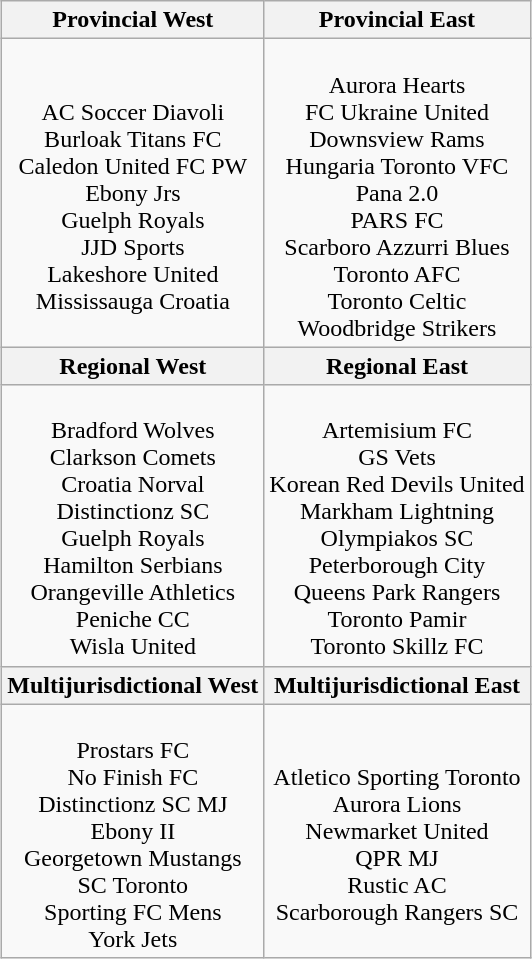<table class="wikitable" style="margin-left: auto; margin-right: auto; text-align: center">
<tr>
<th>Provincial West</th>
<th>Provincial East</th>
</tr>
<tr>
<td><br>AC Soccer Diavoli<br>
Burloak Titans FC<br>
Caledon United FC PW<br>
Ebony Jrs<br>
Guelph Royals<br>
JJD Sports<br>
Lakeshore United<br>
Mississauga Croatia<br></td>
<td><br>Aurora Hearts<br>
FC Ukraine United<br>
Downsview Rams<br>
Hungaria Toronto VFC<br>
Pana 2.0<br>
PARS FC<br>
Scarboro Azzurri Blues<br>
Toronto AFC<br>
Toronto Celtic<br>
Woodbridge Strikers<br></td>
</tr>
<tr>
<th>Regional West</th>
<th>Regional East</th>
</tr>
<tr>
<td><br>Bradford Wolves<br>
Clarkson Comets<br>
Croatia Norval<br>
Distinctionz SC<br>
Guelph Royals<br>
Hamilton Serbians<br>
Orangeville Athletics<br>
Peniche CC<br>
Wisla United<br></td>
<td><br>Artemisium FC<br>
GS Vets<br>
Korean Red Devils United<br>
Markham Lightning<br>
Olympiakos SC<br>
Peterborough City<br>
Queens Park Rangers<br>
Toronto Pamir<br>
Toronto Skillz FC<br></td>
</tr>
<tr>
<th>Multijurisdictional West</th>
<th>Multijurisdictional East</th>
</tr>
<tr>
<td><br>Prostars FC <br>
No Finish FC<br>
Distinctionz SC MJ<br>
Ebony II<br>
Georgetown Mustangs<br>
SC Toronto<br>
Sporting FC Mens<br>
York Jets<br></td>
<td><br>Atletico Sporting Toronto<br>
Aurora Lions<br>
Newmarket United<br>
QPR MJ<br>
Rustic AC<br>
Scarborough Rangers SC<br></td>
</tr>
</table>
